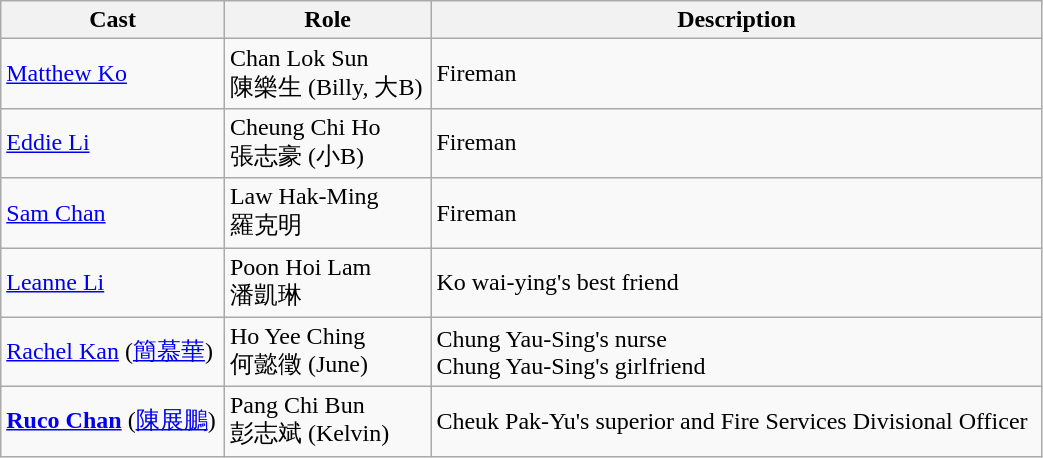<table class="wikitable" width="55%">
<tr>
<th>Cast</th>
<th>Role</th>
<th>Description</th>
</tr>
<tr>
<td><a href='#'>Matthew Ko</a></td>
<td>Chan Lok Sun <br> 陳樂生 (Billy, 大B)</td>
<td>Fireman</td>
</tr>
<tr>
<td><a href='#'>Eddie Li</a></td>
<td>Cheung Chi Ho <br> 張志豪 (小B)</td>
<td>Fireman</td>
</tr>
<tr>
<td><a href='#'>Sam Chan</a></td>
<td>Law Hak-Ming <br> 羅克明</td>
<td>Fireman</td>
</tr>
<tr>
<td><a href='#'>Leanne Li</a></td>
<td>Poon Hoi Lam <br> 潘凱琳</td>
<td>Ko wai-ying's best friend</td>
</tr>
<tr>
<td><a href='#'>Rachel Kan</a> (<a href='#'>簡慕華</a>)</td>
<td>Ho Yee Ching <br> 何懿徵 (June)</td>
<td>Chung Yau-Sing's nurse <br> Chung Yau-Sing's girlfriend</td>
</tr>
<tr>
<td><strong><a href='#'>Ruco Chan</a></strong> (<a href='#'>陳展鵬</a>)</td>
<td>Pang Chi Bun <br> 彭志斌 (Kelvin)</td>
<td>Cheuk Pak-Yu's superior and Fire Services Divisional Officer</td>
</tr>
</table>
